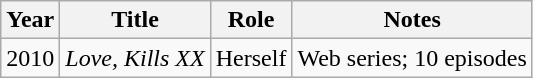<table class="wikitable">
<tr>
<th>Year</th>
<th>Title</th>
<th>Role</th>
<th class="unsortable">Notes</th>
</tr>
<tr>
<td>2010</td>
<td><em>Love, Kills XX</em></td>
<td>Herself</td>
<td>Web series; 10 episodes</td>
</tr>
</table>
